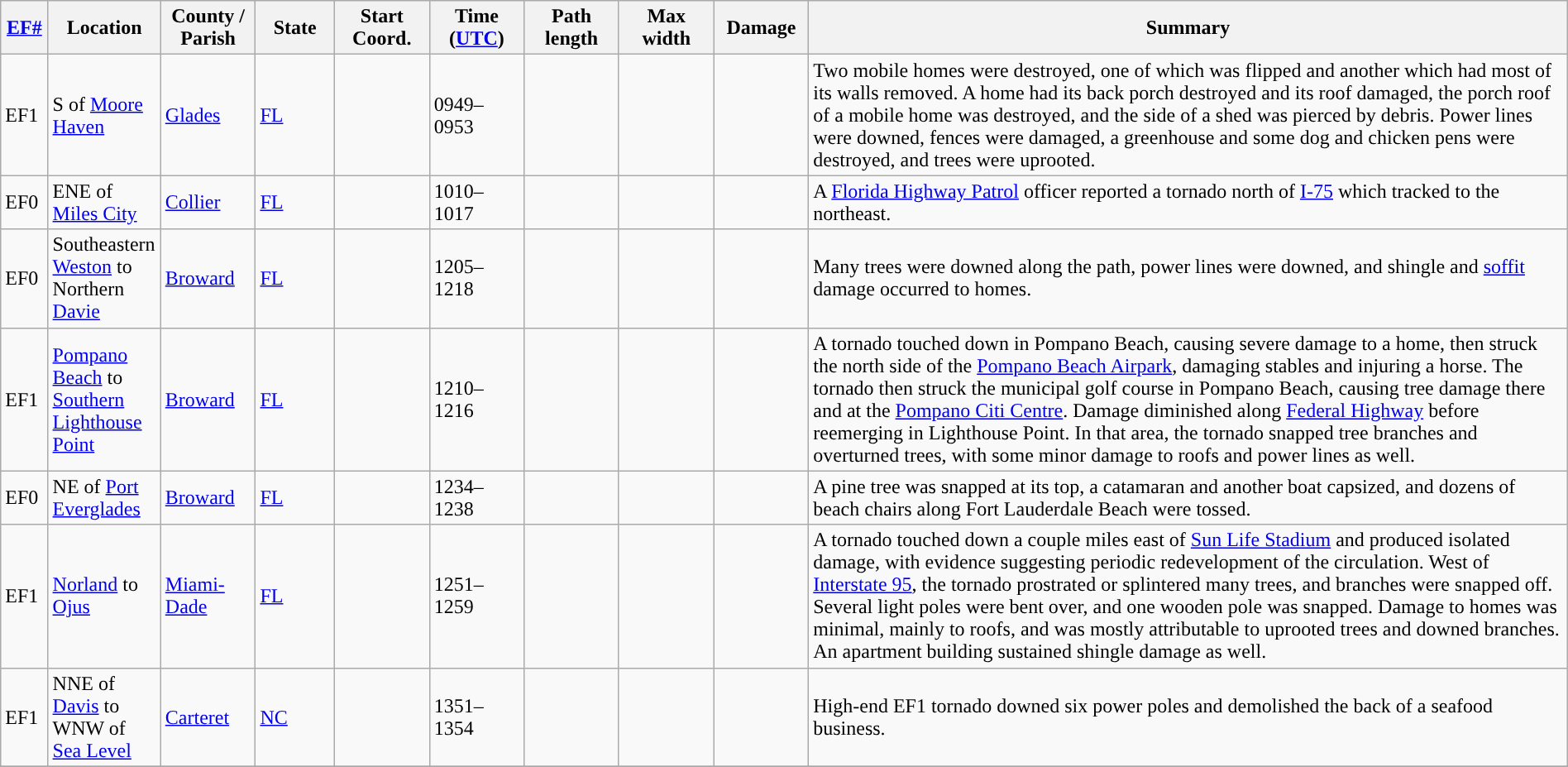<table class="wikitable sortable" style="width:100%;">
<tr>
<th scope="col"  style="width:3%; text-align:center;"><a href='#'>EF#</a></th>
<th scope="col"  style="width:7%; text-align:center;" class="unsortable">Location</th>
<th scope="col"  style="width:6%; text-align:center;" class="unsortable">County / Parish</th>
<th scope="col"  style="width:5%; text-align:center;">State</th>
<th scope="col"  style="width:6%; text-align:center;">Start Coord.</th>
<th scope="col"  style="width:6%; text-align:center;">Time (<a href='#'>UTC</a>)</th>
<th scope="col"  style="width:6%; text-align:center;">Path length</th>
<th scope="col"  style="width:6%; text-align:center;">Max width</th>
<th scope="col"  style="width:6%; text-align:center;">Damage</th>
<th scope="col" class="unsortable" style="width:48%; text-align:center;">Summary</th>
</tr>
<tr>
<td>EF1</td>
<td>S of <a href='#'>Moore Haven</a></td>
<td><a href='#'>Glades</a></td>
<td><a href='#'>FL</a></td>
<td></td>
<td>0949–0953</td>
<td></td>
<td></td>
<td></td>
<td>Two mobile homes were destroyed, one of which was flipped and another which had most of its walls removed. A home had its back porch destroyed and its roof damaged, the porch roof of a mobile home was destroyed, and the side of a shed was pierced by debris. Power lines were downed, fences were damaged, a greenhouse and some dog and chicken pens were destroyed, and trees were uprooted.</td>
</tr>
<tr>
<td>EF0</td>
<td>ENE of <a href='#'>Miles City</a></td>
<td><a href='#'>Collier</a></td>
<td><a href='#'>FL</a></td>
<td></td>
<td>1010–1017</td>
<td></td>
<td></td>
<td></td>
<td>A <a href='#'>Florida Highway Patrol</a> officer reported a tornado north of <a href='#'>I-75</a> which tracked to the northeast.</td>
</tr>
<tr>
<td>EF0</td>
<td>Southeastern <a href='#'>Weston</a> to Northern <a href='#'>Davie</a></td>
<td><a href='#'>Broward</a></td>
<td><a href='#'>FL</a></td>
<td></td>
<td>1205–1218</td>
<td></td>
<td></td>
<td></td>
<td>Many trees were downed along the path, power lines were downed, and shingle and <a href='#'>soffit</a> damage occurred to homes.</td>
</tr>
<tr>
<td>EF1</td>
<td><a href='#'>Pompano Beach</a> to <a href='#'>Southern Lighthouse Point</a></td>
<td><a href='#'>Broward</a></td>
<td><a href='#'>FL</a></td>
<td></td>
<td>1210–1216</td>
<td></td>
<td></td>
<td></td>
<td>A tornado touched down in Pompano Beach, causing severe damage to a home, then struck the north side of the <a href='#'>Pompano Beach Airpark</a>, damaging stables and injuring a horse. The tornado then struck the municipal golf course in Pompano Beach, causing tree damage there and at the <a href='#'>Pompano Citi Centre</a>. Damage diminished along <a href='#'>Federal Highway</a> before reemerging in Lighthouse Point. In that area, the tornado snapped tree branches and overturned trees, with some minor damage to roofs and power lines as well.</td>
</tr>
<tr>
<td>EF0</td>
<td>NE of <a href='#'>Port Everglades</a></td>
<td><a href='#'>Broward</a></td>
<td><a href='#'>FL</a></td>
<td></td>
<td>1234–1238</td>
<td></td>
<td></td>
<td></td>
<td>A pine tree was snapped at its top, a catamaran and another boat capsized, and dozens of beach chairs along Fort Lauderdale Beach were tossed.</td>
</tr>
<tr>
<td>EF1</td>
<td><a href='#'>Norland</a> to <a href='#'>Ojus</a></td>
<td><a href='#'>Miami-Dade</a></td>
<td><a href='#'>FL</a></td>
<td></td>
<td>1251–1259</td>
<td></td>
<td></td>
<td></td>
<td>A tornado touched down a couple miles east of <a href='#'>Sun Life Stadium</a> and produced isolated damage, with evidence suggesting periodic redevelopment of the circulation. West of <a href='#'>Interstate 95</a>, the tornado prostrated or splintered many trees, and branches were snapped off. Several light poles were bent over, and one wooden pole was snapped. Damage to homes was minimal, mainly to roofs, and was mostly attributable to uprooted trees and downed branches. An apartment building sustained shingle damage as well.</td>
</tr>
<tr>
<td>EF1</td>
<td>NNE of <a href='#'>Davis</a> to WNW of <a href='#'>Sea Level</a></td>
<td><a href='#'>Carteret</a></td>
<td><a href='#'>NC</a></td>
<td></td>
<td>1351–1354</td>
<td></td>
<td></td>
<td></td>
<td>High-end EF1 tornado downed six power poles and demolished the back of a seafood business.</td>
</tr>
<tr>
</tr>
</table>
